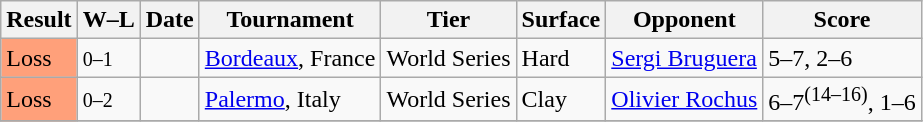<table class="sortable wikitable">
<tr>
<th>Result</th>
<th class=unsortable>W–L</th>
<th>Date</th>
<th>Tournament</th>
<th>Tier</th>
<th>Surface</th>
<th>Opponent</th>
<th class=unsortable>Score</th>
</tr>
<tr>
<td bgcolor=FFA07A>Loss</td>
<td><small>0–1</small></td>
<td><a href='#'></a></td>
<td><a href='#'>Bordeaux</a>, France</td>
<td>World Series</td>
<td>Hard</td>
<td> <a href='#'>Sergi Bruguera</a></td>
<td>5–7, 2–6</td>
</tr>
<tr>
<td bgcolor=FFA07A>Loss</td>
<td><small>0–2</small></td>
<td><a href='#'></a></td>
<td><a href='#'>Palermo</a>, Italy</td>
<td>World Series</td>
<td>Clay</td>
<td> <a href='#'>Olivier Rochus</a></td>
<td>6–7<sup>(14–16)</sup>, 1–6</td>
</tr>
<tr>
</tr>
</table>
